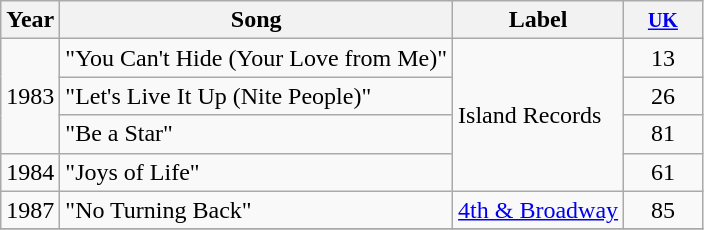<table class="wikitable">
<tr>
<th>Year</th>
<th>Song</th>
<th>Label</th>
<th style="width:45px;"><small><a href='#'>UK</a></small><br></th>
</tr>
<tr>
<td rowspan="3">1983</td>
<td>"You Can't Hide (Your Love from Me)"</td>
<td rowspan="4">Island Records</td>
<td align=center>13</td>
</tr>
<tr>
<td>"Let's Live It Up (Nite People)"</td>
<td align=center>26</td>
</tr>
<tr>
<td>"Be a Star"</td>
<td align=center>81</td>
</tr>
<tr>
<td rowspan="1">1984</td>
<td>"Joys of Life"</td>
<td align=center>61</td>
</tr>
<tr>
<td rowspan="1">1987</td>
<td>"No Turning Back"</td>
<td><a href='#'>4th & Broadway</a></td>
<td align=center>85</td>
</tr>
<tr>
</tr>
</table>
